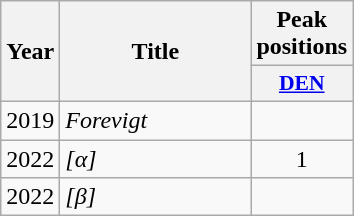<table class="wikitable">
<tr>
<th align="center" rowspan="2" width="10">Year</th>
<th align="center" rowspan="2" width="120">Title</th>
<th align="center" colspan="1" width="20">Peak positions</th>
</tr>
<tr>
<th scope="col" style="width:3em;font-size:90%;"><a href='#'>DEN</a><br></th>
</tr>
<tr>
<td>2019</td>
<td><em>Forevigt</em></td>
<td></td>
</tr>
<tr>
<td style="text-align:center;">2022</td>
<td><em>[α]</em></td>
<td style="text-align:center;">1<br></td>
</tr>
<tr>
<td>2022</td>
<td><em>[β]</em></td>
<td></td>
</tr>
</table>
